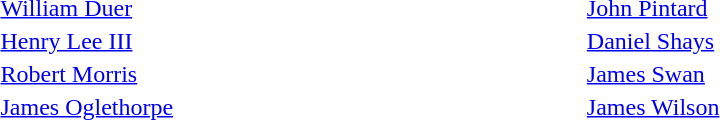<table style="width: 55%; border: none; text-align: left;">
<tr>
<td><a href='#'>William Duer</a></td>
<td><a href='#'>John Pintard</a></td>
</tr>
<tr>
<td><a href='#'>Henry Lee III</a></td>
<td><a href='#'>Daniel Shays</a></td>
</tr>
<tr>
<td><a href='#'>Robert Morris</a></td>
<td><a href='#'>James Swan</a></td>
</tr>
<tr>
<td><a href='#'>James Oglethorpe</a></td>
<td><a href='#'>James Wilson</a></td>
</tr>
</table>
